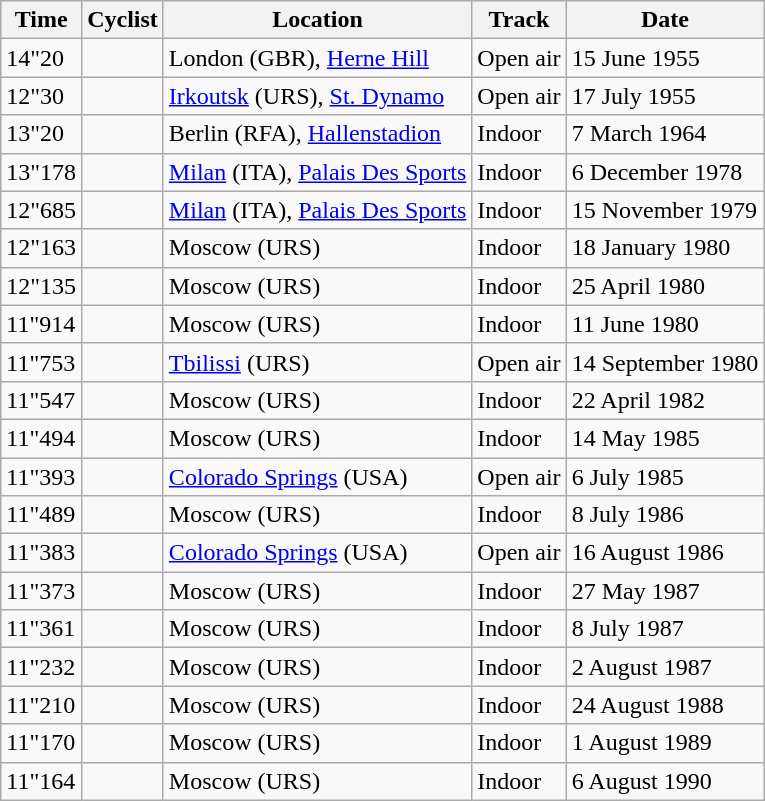<table class="wikitable">
<tr align="left">
<th>Time</th>
<th>Cyclist</th>
<th>Location</th>
<th>Track</th>
<th>Date</th>
</tr>
<tr>
<td>14"20</td>
<td></td>
<td>London (GBR), <a href='#'>Herne Hill</a></td>
<td>Open air</td>
<td>15 June 1955</td>
</tr>
<tr>
<td>12"30</td>
<td></td>
<td><a href='#'>Irkoutsk</a> (URS), <a href='#'>St. Dynamo</a></td>
<td>Open air</td>
<td>17 July 1955</td>
</tr>
<tr>
<td>13"20</td>
<td></td>
<td>Berlin (RFA), <a href='#'>Hallenstadion</a></td>
<td>Indoor</td>
<td>7 March 1964</td>
</tr>
<tr>
<td>13"178</td>
<td></td>
<td><a href='#'>Milan</a> (ITA), <a href='#'>Palais Des Sports</a></td>
<td>Indoor</td>
<td>6 December 1978</td>
</tr>
<tr>
<td>12"685</td>
<td></td>
<td><a href='#'>Milan</a> (ITA), <a href='#'>Palais Des Sports</a></td>
<td>Indoor</td>
<td>15 November 1979</td>
</tr>
<tr>
<td>12"163</td>
<td></td>
<td>Moscow (URS)</td>
<td>Indoor</td>
<td>18 January 1980</td>
</tr>
<tr>
<td>12"135</td>
<td></td>
<td>Moscow (URS)</td>
<td>Indoor</td>
<td>25 April 1980</td>
</tr>
<tr>
<td>11"914</td>
<td></td>
<td>Moscow (URS)</td>
<td>Indoor</td>
<td>11 June 1980</td>
</tr>
<tr>
<td>11"753</td>
<td></td>
<td><a href='#'>Tbilissi</a> (URS)</td>
<td>Open air</td>
<td>14 September 1980</td>
</tr>
<tr>
<td>11"547</td>
<td></td>
<td>Moscow (URS)</td>
<td>Indoor</td>
<td>22 April 1982</td>
</tr>
<tr>
<td>11"494</td>
<td></td>
<td>Moscow (URS)</td>
<td>Indoor</td>
<td>14 May 1985</td>
</tr>
<tr>
<td>11"393</td>
<td></td>
<td><a href='#'>Colorado Springs</a> (USA)</td>
<td>Open air</td>
<td>6 July 1985</td>
</tr>
<tr>
<td>11"489</td>
<td></td>
<td>Moscow (URS)</td>
<td>Indoor</td>
<td>8 July 1986</td>
</tr>
<tr>
<td>11"383</td>
<td></td>
<td><a href='#'>Colorado Springs</a> (USA)</td>
<td>Open air</td>
<td>16 August 1986</td>
</tr>
<tr>
<td>11"373</td>
<td></td>
<td>Moscow (URS)</td>
<td>Indoor</td>
<td>27 May 1987</td>
</tr>
<tr>
<td>11"361</td>
<td></td>
<td>Moscow (URS)</td>
<td>Indoor</td>
<td>8 July 1987</td>
</tr>
<tr>
<td>11"232</td>
<td></td>
<td>Moscow (URS)</td>
<td>Indoor</td>
<td>2 August 1987</td>
</tr>
<tr>
<td>11"210</td>
<td></td>
<td>Moscow (URS)</td>
<td>Indoor</td>
<td>24 August 1988</td>
</tr>
<tr>
<td>11"170</td>
<td></td>
<td>Moscow (URS)</td>
<td>Indoor</td>
<td>1 August 1989</td>
</tr>
<tr>
<td>11"164</td>
<td></td>
<td>Moscow (URS)</td>
<td>Indoor</td>
<td>6 August 1990</td>
</tr>
</table>
